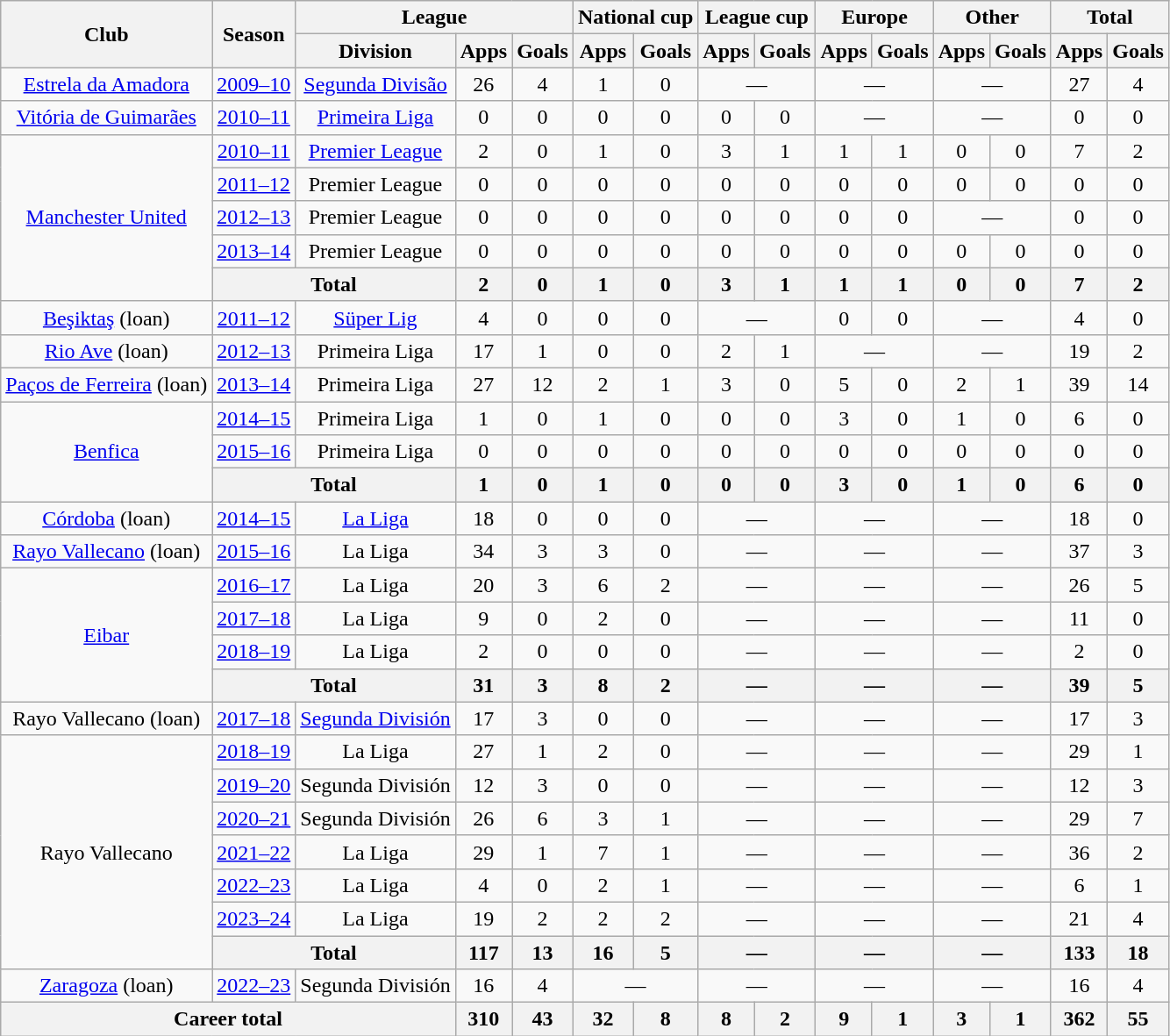<table class="wikitable" style="text-align:center">
<tr>
<th rowspan="2">Club</th>
<th rowspan="2">Season</th>
<th colspan="3">League</th>
<th colspan="2">National cup</th>
<th colspan="2">League cup</th>
<th colspan="2">Europe</th>
<th colspan="2">Other</th>
<th colspan="2">Total</th>
</tr>
<tr>
<th>Division</th>
<th>Apps</th>
<th>Goals</th>
<th>Apps</th>
<th>Goals</th>
<th>Apps</th>
<th>Goals</th>
<th>Apps</th>
<th>Goals</th>
<th>Apps</th>
<th>Goals</th>
<th>Apps</th>
<th>Goals</th>
</tr>
<tr>
<td><a href='#'>Estrela da Amadora</a></td>
<td><a href='#'>2009–10</a></td>
<td><a href='#'>Segunda Divisão</a></td>
<td>26</td>
<td>4</td>
<td>1</td>
<td>0</td>
<td colspan="2">—</td>
<td colspan="2">—</td>
<td colspan="2">—</td>
<td>27</td>
<td>4</td>
</tr>
<tr>
<td><a href='#'>Vitória de Guimarães</a></td>
<td><a href='#'>2010–11</a></td>
<td><a href='#'>Primeira Liga</a></td>
<td>0</td>
<td>0</td>
<td>0</td>
<td>0</td>
<td>0</td>
<td>0</td>
<td colspan="2">—</td>
<td colspan="2">—</td>
<td>0</td>
<td>0</td>
</tr>
<tr>
<td rowspan="5"><a href='#'>Manchester United</a></td>
<td><a href='#'>2010–11</a></td>
<td><a href='#'>Premier League</a></td>
<td>2</td>
<td>0</td>
<td>1</td>
<td>0</td>
<td>3</td>
<td>1</td>
<td>1</td>
<td>1</td>
<td>0</td>
<td>0</td>
<td>7</td>
<td>2</td>
</tr>
<tr>
<td><a href='#'>2011–12</a></td>
<td>Premier League</td>
<td>0</td>
<td>0</td>
<td>0</td>
<td>0</td>
<td>0</td>
<td>0</td>
<td>0</td>
<td>0</td>
<td>0</td>
<td>0</td>
<td>0</td>
<td>0</td>
</tr>
<tr>
<td><a href='#'>2012–13</a></td>
<td>Premier League</td>
<td>0</td>
<td>0</td>
<td>0</td>
<td>0</td>
<td>0</td>
<td>0</td>
<td>0</td>
<td>0</td>
<td colspan="2">—</td>
<td>0</td>
<td>0</td>
</tr>
<tr>
<td><a href='#'>2013–14</a></td>
<td>Premier League</td>
<td>0</td>
<td>0</td>
<td>0</td>
<td>0</td>
<td>0</td>
<td>0</td>
<td>0</td>
<td>0</td>
<td>0</td>
<td>0</td>
<td>0</td>
<td>0</td>
</tr>
<tr>
<th colspan="2">Total</th>
<th>2</th>
<th>0</th>
<th>1</th>
<th>0</th>
<th>3</th>
<th>1</th>
<th>1</th>
<th>1</th>
<th>0</th>
<th>0</th>
<th>7</th>
<th>2</th>
</tr>
<tr>
<td><a href='#'>Beşiktaş</a> (loan)</td>
<td><a href='#'>2011–12</a></td>
<td><a href='#'>Süper Lig</a></td>
<td>4</td>
<td>0</td>
<td>0</td>
<td>0</td>
<td colspan="2">—</td>
<td>0</td>
<td>0</td>
<td colspan="2">—</td>
<td>4</td>
<td>0</td>
</tr>
<tr>
<td><a href='#'>Rio Ave</a> (loan)</td>
<td><a href='#'>2012–13</a></td>
<td>Primeira Liga</td>
<td>17</td>
<td>1</td>
<td>0</td>
<td>0</td>
<td>2</td>
<td>1</td>
<td colspan="2">—</td>
<td colspan="2">—</td>
<td>19</td>
<td>2</td>
</tr>
<tr>
<td><a href='#'>Paços de Ferreira</a> (loan)</td>
<td><a href='#'>2013–14</a></td>
<td>Primeira Liga</td>
<td>27</td>
<td>12</td>
<td>2</td>
<td>1</td>
<td>3</td>
<td>0</td>
<td>5</td>
<td>0</td>
<td>2</td>
<td>1</td>
<td>39</td>
<td>14</td>
</tr>
<tr>
<td rowspan="3"><a href='#'>Benfica</a></td>
<td><a href='#'>2014–15</a></td>
<td>Primeira Liga</td>
<td>1</td>
<td>0</td>
<td>1</td>
<td>0</td>
<td>0</td>
<td>0</td>
<td>3</td>
<td>0</td>
<td>1</td>
<td>0</td>
<td>6</td>
<td>0</td>
</tr>
<tr>
<td><a href='#'>2015–16</a></td>
<td>Primeira Liga</td>
<td>0</td>
<td>0</td>
<td>0</td>
<td>0</td>
<td>0</td>
<td>0</td>
<td>0</td>
<td>0</td>
<td>0</td>
<td>0</td>
<td>0</td>
<td>0</td>
</tr>
<tr>
<th colspan="2">Total</th>
<th>1</th>
<th>0</th>
<th>1</th>
<th>0</th>
<th>0</th>
<th>0</th>
<th>3</th>
<th>0</th>
<th>1</th>
<th>0</th>
<th>6</th>
<th>0</th>
</tr>
<tr>
<td><a href='#'>Córdoba</a> (loan)</td>
<td><a href='#'>2014–15</a></td>
<td><a href='#'>La Liga</a></td>
<td>18</td>
<td>0</td>
<td>0</td>
<td>0</td>
<td colspan="2">—</td>
<td colspan="2">—</td>
<td colspan="2">—</td>
<td>18</td>
<td>0</td>
</tr>
<tr>
<td><a href='#'>Rayo Vallecano</a> (loan)</td>
<td><a href='#'>2015–16</a></td>
<td>La Liga</td>
<td>34</td>
<td>3</td>
<td>3</td>
<td>0</td>
<td colspan="2">—</td>
<td colspan="2">—</td>
<td colspan="2">—</td>
<td>37</td>
<td>3</td>
</tr>
<tr>
<td rowspan="4"><a href='#'>Eibar</a></td>
<td><a href='#'>2016–17</a></td>
<td>La Liga</td>
<td>20</td>
<td>3</td>
<td>6</td>
<td>2</td>
<td colspan="2">—</td>
<td colspan="2">—</td>
<td colspan="2">—</td>
<td>26</td>
<td>5</td>
</tr>
<tr>
<td><a href='#'>2017–18</a></td>
<td>La Liga</td>
<td>9</td>
<td>0</td>
<td>2</td>
<td>0</td>
<td colspan="2">—</td>
<td colspan="2">—</td>
<td colspan="2">—</td>
<td>11</td>
<td>0</td>
</tr>
<tr>
<td><a href='#'>2018–19</a></td>
<td>La Liga</td>
<td>2</td>
<td>0</td>
<td>0</td>
<td>0</td>
<td colspan="2">—</td>
<td colspan="2">—</td>
<td colspan="2">—</td>
<td>2</td>
<td>0</td>
</tr>
<tr>
<th colspan="2">Total</th>
<th>31</th>
<th>3</th>
<th>8</th>
<th>2</th>
<th colspan="2">—</th>
<th colspan="2">—</th>
<th colspan="2">—</th>
<th>39</th>
<th>5</th>
</tr>
<tr>
<td>Rayo Vallecano (loan)</td>
<td><a href='#'>2017–18</a></td>
<td><a href='#'>Segunda División</a></td>
<td>17</td>
<td>3</td>
<td>0</td>
<td>0</td>
<td colspan="2">—</td>
<td colspan="2">—</td>
<td colspan="2">—</td>
<td>17</td>
<td>3</td>
</tr>
<tr>
<td rowspan="7">Rayo Vallecano</td>
<td><a href='#'>2018–19</a></td>
<td>La Liga</td>
<td>27</td>
<td>1</td>
<td>2</td>
<td>0</td>
<td colspan="2">—</td>
<td colspan="2">—</td>
<td colspan="2">—</td>
<td>29</td>
<td>1</td>
</tr>
<tr>
<td><a href='#'>2019–20</a></td>
<td>Segunda División</td>
<td>12</td>
<td>3</td>
<td>0</td>
<td>0</td>
<td colspan="2">—</td>
<td colspan="2">—</td>
<td colspan="2">—</td>
<td>12</td>
<td>3</td>
</tr>
<tr>
<td><a href='#'>2020–21</a></td>
<td>Segunda División</td>
<td>26</td>
<td>6</td>
<td>3</td>
<td>1</td>
<td colspan="2">—</td>
<td colspan="2">—</td>
<td colspan="2">—</td>
<td>29</td>
<td>7</td>
</tr>
<tr>
<td><a href='#'>2021–22</a></td>
<td>La Liga</td>
<td>29</td>
<td>1</td>
<td>7</td>
<td>1</td>
<td colspan="2">—</td>
<td colspan="2">—</td>
<td colspan="2">—</td>
<td>36</td>
<td>2</td>
</tr>
<tr>
<td><a href='#'>2022–23</a></td>
<td>La Liga</td>
<td>4</td>
<td>0</td>
<td>2</td>
<td>1</td>
<td colspan="2">—</td>
<td colspan="2">—</td>
<td colspan="2">—</td>
<td>6</td>
<td>1</td>
</tr>
<tr>
<td><a href='#'>2023–24</a></td>
<td>La Liga</td>
<td>19</td>
<td>2</td>
<td>2</td>
<td>2</td>
<td colspan="2">—</td>
<td colspan="2">—</td>
<td colspan="2">—</td>
<td>21</td>
<td>4</td>
</tr>
<tr>
<th colspan="2">Total</th>
<th>117</th>
<th>13</th>
<th>16</th>
<th>5</th>
<th colspan="2">—</th>
<th colspan="2">—</th>
<th colspan="2">—</th>
<th>133</th>
<th>18</th>
</tr>
<tr>
<td><a href='#'>Zaragoza</a> (loan)</td>
<td><a href='#'>2022–23</a></td>
<td>Segunda División</td>
<td>16</td>
<td>4</td>
<td colspan="2">—</td>
<td colspan="2">—</td>
<td colspan="2">—</td>
<td colspan="2">—</td>
<td>16</td>
<td>4</td>
</tr>
<tr>
<th colspan="3">Career total</th>
<th>310</th>
<th>43</th>
<th>32</th>
<th>8</th>
<th>8</th>
<th>2</th>
<th>9</th>
<th>1</th>
<th>3</th>
<th>1</th>
<th>362</th>
<th>55</th>
</tr>
</table>
